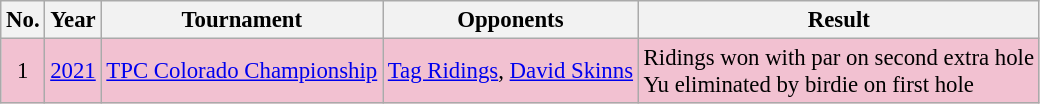<table class="wikitable" style="font-size:95%;">
<tr>
<th>No.</th>
<th>Year</th>
<th>Tournament</th>
<th>Opponents</th>
<th>Result</th>
</tr>
<tr style="background:#F2C1D1;">
<td align=center>1</td>
<td><a href='#'>2021</a></td>
<td><a href='#'>TPC Colorado Championship</a></td>
<td> <a href='#'>Tag Ridings</a>,  <a href='#'>David Skinns</a></td>
<td>Ridings won with par on second extra hole<br>Yu eliminated by birdie on first hole</td>
</tr>
</table>
